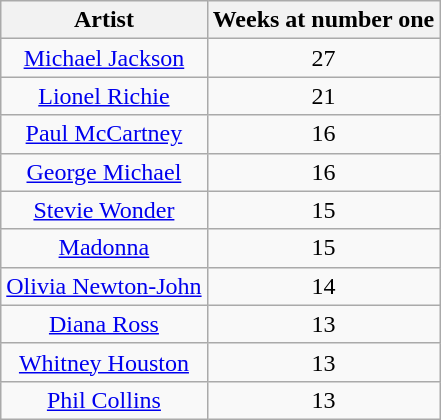<table class="wikitable sortable" style="text-align:center;">
<tr>
<th>Artist</th>
<th>Weeks at number one</th>
</tr>
<tr>
<td><a href='#'>Michael Jackson</a></td>
<td>27</td>
</tr>
<tr>
<td><a href='#'>Lionel Richie</a></td>
<td>21</td>
</tr>
<tr>
<td><a href='#'>Paul McCartney</a></td>
<td>16</td>
</tr>
<tr>
<td><a href='#'>George Michael</a></td>
<td>16</td>
</tr>
<tr>
<td><a href='#'>Stevie Wonder</a></td>
<td>15</td>
</tr>
<tr>
<td><a href='#'>Madonna</a></td>
<td>15</td>
</tr>
<tr>
<td><a href='#'>Olivia Newton-John</a></td>
<td>14</td>
</tr>
<tr>
<td><a href='#'>Diana Ross</a></td>
<td>13</td>
</tr>
<tr>
<td><a href='#'>Whitney Houston</a></td>
<td>13</td>
</tr>
<tr>
<td><a href='#'>Phil Collins</a></td>
<td>13</td>
</tr>
</table>
